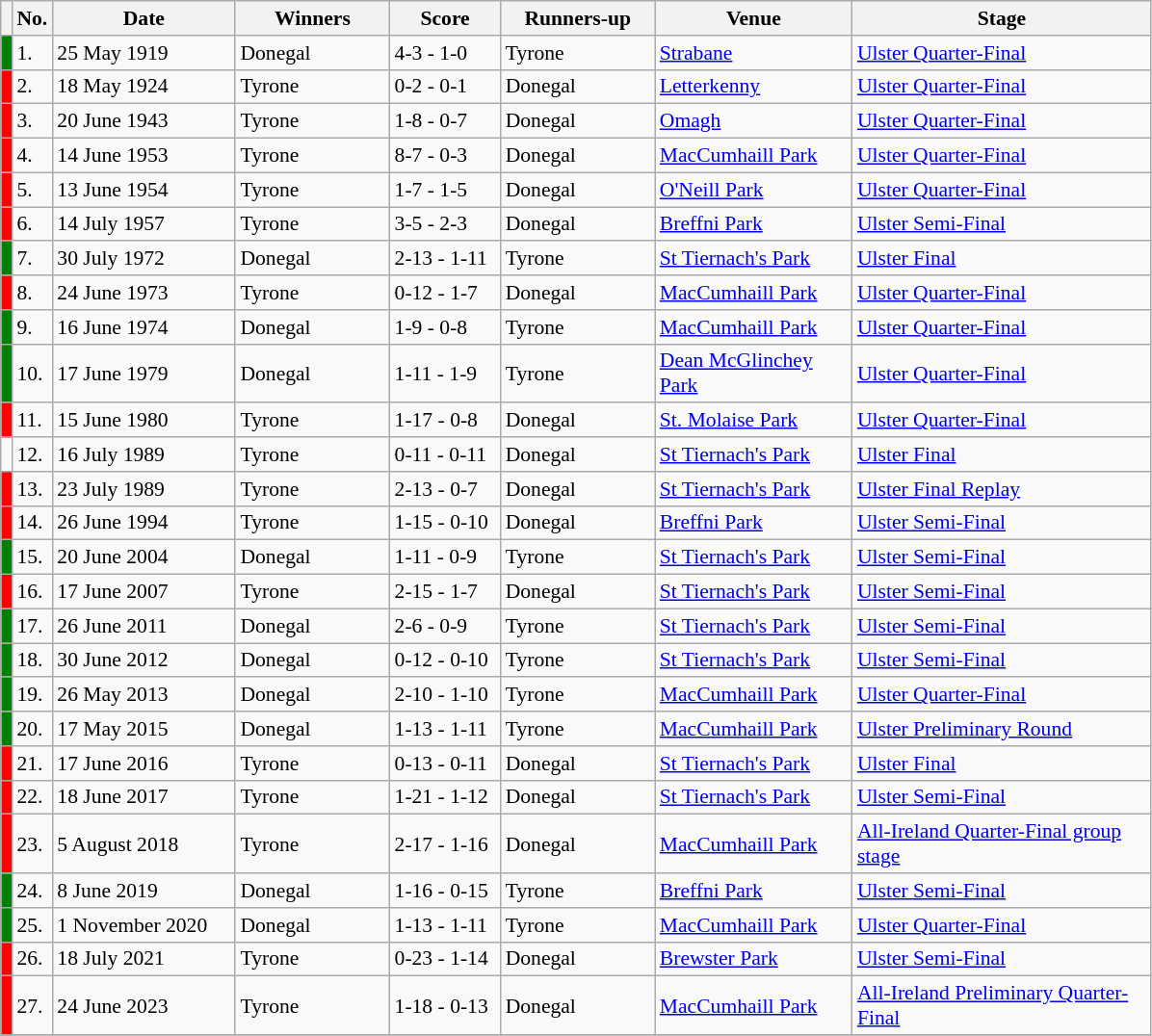<table class="wikitable" style="font-size:90%">
<tr>
<th width=1></th>
<th width=5>No.</th>
<th width=120>Date</th>
<th width=100>Winners</th>
<th width=70>Score</th>
<th width=100>Runners-up</th>
<th width=130>Venue</th>
<th width=200>Stage</th>
</tr>
<tr>
<td style="background-color:green"></td>
<td>1.</td>
<td>25 May 1919</td>
<td>Donegal</td>
<td>4-3 - 1-0</td>
<td>Tyrone</td>
<td><a href='#'>Strabane</a></td>
<td><a href='#'>Ulster Quarter-Final</a></td>
</tr>
<tr>
<td style="background-color:red"></td>
<td>2.</td>
<td>18 May 1924</td>
<td>Tyrone</td>
<td>0-2 - 0-1</td>
<td>Donegal</td>
<td><a href='#'>Letterkenny</a></td>
<td><a href='#'>Ulster Quarter-Final</a></td>
</tr>
<tr>
<td style="background-color:red"></td>
<td>3.</td>
<td>20 June 1943</td>
<td>Tyrone</td>
<td>1-8 - 0-7</td>
<td>Donegal</td>
<td><a href='#'>Omagh</a></td>
<td><a href='#'>Ulster Quarter-Final</a></td>
</tr>
<tr>
<td style="background-color:red"></td>
<td>4.</td>
<td>14 June 1953</td>
<td>Tyrone</td>
<td>8-7 - 0-3</td>
<td>Donegal</td>
<td><a href='#'>MacCumhaill Park</a></td>
<td><a href='#'>Ulster Quarter-Final</a></td>
</tr>
<tr>
<td style="background-color:red"></td>
<td>5.</td>
<td>13 June 1954</td>
<td>Tyrone</td>
<td>1-7 - 1-5</td>
<td>Donegal</td>
<td><a href='#'>O'Neill Park</a></td>
<td><a href='#'>Ulster Quarter-Final</a></td>
</tr>
<tr>
<td style="background-color:red"></td>
<td>6.</td>
<td>14 July 1957</td>
<td>Tyrone</td>
<td>3-5 - 2-3</td>
<td>Donegal</td>
<td><a href='#'>Breffni Park</a></td>
<td><a href='#'>Ulster Semi-Final</a></td>
</tr>
<tr>
<td style="background-color:green"></td>
<td>7.</td>
<td>30 July 1972</td>
<td>Donegal</td>
<td>2-13 - 1-11</td>
<td>Tyrone</td>
<td><a href='#'>St Tiernach's Park</a></td>
<td><a href='#'>Ulster Final</a></td>
</tr>
<tr>
<td style="background-color:red"></td>
<td>8.</td>
<td>24 June 1973</td>
<td>Tyrone</td>
<td>0-12 - 1-7</td>
<td>Donegal</td>
<td><a href='#'>MacCumhaill Park</a></td>
<td><a href='#'>Ulster Quarter-Final</a></td>
</tr>
<tr>
<td style="background-color:green"></td>
<td>9.</td>
<td>16 June 1974</td>
<td>Donegal</td>
<td>1-9 - 0-8</td>
<td>Tyrone</td>
<td><a href='#'>MacCumhaill Park</a></td>
<td><a href='#'>Ulster Quarter-Final</a></td>
</tr>
<tr>
<td style="background-color:green"></td>
<td>10.</td>
<td>17 June 1979</td>
<td>Donegal</td>
<td>1-11 - 1-9</td>
<td>Tyrone</td>
<td><a href='#'>Dean McGlinchey Park</a></td>
<td><a href='#'>Ulster Quarter-Final</a></td>
</tr>
<tr>
<td style="background-color:red"></td>
<td>11.</td>
<td>15 June 1980</td>
<td>Tyrone</td>
<td>1-17 - 0-8</td>
<td>Donegal</td>
<td><a href='#'>St. Molaise Park</a></td>
<td><a href='#'>Ulster Quarter-Final</a></td>
</tr>
<tr>
<td style="background-color:"></td>
<td>12.</td>
<td>16 July 1989</td>
<td>Tyrone</td>
<td>0-11 - 0-11</td>
<td>Donegal</td>
<td><a href='#'>St Tiernach's Park</a></td>
<td><a href='#'>Ulster Final</a></td>
</tr>
<tr>
<td style="background-color:red"></td>
<td>13.</td>
<td>23 July 1989</td>
<td>Tyrone</td>
<td>2-13 - 0-7</td>
<td>Donegal</td>
<td><a href='#'>St Tiernach's Park</a></td>
<td><a href='#'>Ulster Final Replay</a></td>
</tr>
<tr>
<td style="background-color:red"></td>
<td>14.</td>
<td>26 June 1994</td>
<td>Tyrone</td>
<td>1-15 - 0-10</td>
<td>Donegal</td>
<td><a href='#'>Breffni Park</a></td>
<td><a href='#'>Ulster Semi-Final</a></td>
</tr>
<tr>
<td style="background-color:green"></td>
<td>15.</td>
<td>20 June 2004</td>
<td>Donegal</td>
<td>1-11 - 0-9</td>
<td>Tyrone</td>
<td><a href='#'>St Tiernach's Park</a></td>
<td><a href='#'>Ulster Semi-Final</a></td>
</tr>
<tr>
<td style="background-color:red"></td>
<td>16.</td>
<td>17 June 2007</td>
<td>Tyrone</td>
<td>2-15 - 1-7</td>
<td>Donegal</td>
<td><a href='#'>St Tiernach's Park</a></td>
<td><a href='#'>Ulster Semi-Final</a></td>
</tr>
<tr>
<td style="background-color:green"></td>
<td>17.</td>
<td>26 June 2011</td>
<td>Donegal</td>
<td>2-6 - 0-9</td>
<td>Tyrone</td>
<td><a href='#'>St Tiernach's Park</a></td>
<td><a href='#'>Ulster Semi-Final</a></td>
</tr>
<tr>
<td style="background-color:green"></td>
<td>18.</td>
<td>30 June 2012</td>
<td>Donegal</td>
<td>0-12 - 0-10</td>
<td>Tyrone</td>
<td><a href='#'>St Tiernach's Park</a></td>
<td><a href='#'>Ulster Semi-Final</a></td>
</tr>
<tr>
<td style="background-color:green"></td>
<td>19.</td>
<td>26 May 2013</td>
<td>Donegal</td>
<td>2-10 - 1-10</td>
<td>Tyrone</td>
<td><a href='#'>MacCumhaill Park</a></td>
<td><a href='#'>Ulster Quarter-Final</a></td>
</tr>
<tr>
<td style="background-color:green"></td>
<td>20.</td>
<td>17 May 2015</td>
<td>Donegal</td>
<td>1-13 - 1-11</td>
<td>Tyrone</td>
<td><a href='#'>MacCumhaill Park</a></td>
<td><a href='#'>Ulster Preliminary Round</a></td>
</tr>
<tr>
<td style="background-color:red"></td>
<td>21.</td>
<td>17 June 2016</td>
<td>Tyrone</td>
<td>0-13 - 0-11</td>
<td>Donegal</td>
<td><a href='#'>St Tiernach's Park</a></td>
<td><a href='#'>Ulster Final</a></td>
</tr>
<tr>
<td style="background-color:red"></td>
<td>22.</td>
<td>18 June 2017</td>
<td>Tyrone</td>
<td>1-21 - 1-12</td>
<td>Donegal</td>
<td><a href='#'>St Tiernach's Park</a></td>
<td><a href='#'>Ulster Semi-Final</a></td>
</tr>
<tr>
<td style="background-color:red"></td>
<td>23.</td>
<td>5 August 2018</td>
<td>Tyrone</td>
<td>2-17 - 1-16</td>
<td>Donegal</td>
<td><a href='#'>MacCumhaill Park</a></td>
<td><a href='#'>All-Ireland Quarter-Final group stage</a></td>
</tr>
<tr>
<td style="background-color:green"></td>
<td>24.</td>
<td>8 June 2019</td>
<td>Donegal</td>
<td>1-16 - 0-15</td>
<td>Tyrone</td>
<td><a href='#'>Breffni Park</a></td>
<td><a href='#'>Ulster Semi-Final</a></td>
</tr>
<tr>
<td style="background-color:green"></td>
<td>25.</td>
<td>1 November 2020</td>
<td>Donegal</td>
<td>1-13 - 1-11</td>
<td>Tyrone</td>
<td><a href='#'>MacCumhaill Park</a></td>
<td><a href='#'>Ulster Quarter-Final</a></td>
</tr>
<tr>
<td style="background-color:red"></td>
<td>26.</td>
<td>18 July 2021</td>
<td>Tyrone</td>
<td>0-23 - 1-14</td>
<td>Donegal</td>
<td><a href='#'>Brewster Park</a></td>
<td><a href='#'>Ulster Semi-Final</a></td>
</tr>
<tr>
<td style="background-color:red"></td>
<td>27.</td>
<td>24 June 2023</td>
<td>Tyrone</td>
<td>1-18 - 0-13</td>
<td>Donegal</td>
<td><a href='#'>MacCumhaill Park</a></td>
<td><a href='#'>All-Ireland Preliminary Quarter-Final</a></td>
</tr>
<tr>
</tr>
</table>
